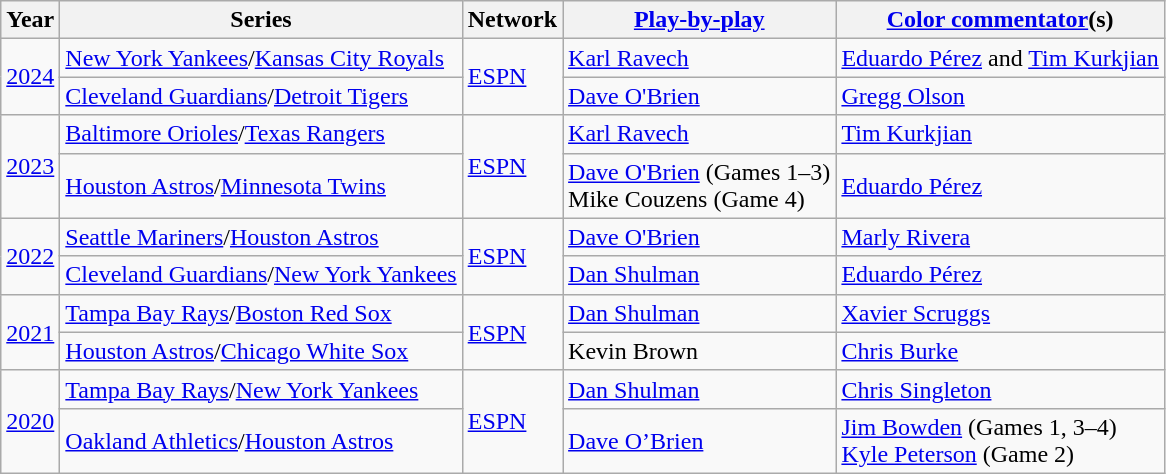<table class="wikitable">
<tr>
<th>Year</th>
<th>Series</th>
<th>Network</th>
<th><a href='#'>Play-by-play</a></th>
<th><a href='#'>Color commentator</a>(s)</th>
</tr>
<tr>
<td rowspan="2"><a href='#'>2024</a></td>
<td><a href='#'>New York Yankees</a>/<a href='#'>Kansas City Royals</a></td>
<td rowspan=2><a href='#'>ESPN</a></td>
<td><a href='#'>Karl Ravech</a></td>
<td><a href='#'>Eduardo Pérez</a> and <a href='#'>Tim Kurkjian</a></td>
</tr>
<tr>
<td><a href='#'>Cleveland Guardians</a>/<a href='#'>Detroit Tigers</a></td>
<td><a href='#'>Dave O'Brien</a></td>
<td><a href='#'>Gregg Olson</a></td>
</tr>
<tr>
<td rowspan="2"><a href='#'>2023</a></td>
<td><a href='#'>Baltimore Orioles</a>/<a href='#'>Texas Rangers</a></td>
<td rowspan=2><a href='#'>ESPN</a></td>
<td><a href='#'>Karl Ravech</a></td>
<td><a href='#'>Tim Kurkjian</a></td>
</tr>
<tr>
<td><a href='#'>Houston Astros</a>/<a href='#'>Minnesota Twins</a></td>
<td><a href='#'>Dave O'Brien</a> (Games 1–3)<br>Mike Couzens (Game 4)</td>
<td><a href='#'>Eduardo Pérez</a></td>
</tr>
<tr>
<td rowspan="2"><a href='#'>2022</a></td>
<td><a href='#'>Seattle Mariners</a>/<a href='#'>Houston Astros</a></td>
<td rowspan=2><a href='#'>ESPN</a></td>
<td><a href='#'>Dave O'Brien</a></td>
<td><a href='#'>Marly Rivera</a></td>
</tr>
<tr>
<td><a href='#'>Cleveland Guardians</a>/<a href='#'>New York Yankees</a></td>
<td><a href='#'>Dan Shulman</a></td>
<td><a href='#'>Eduardo Pérez</a></td>
</tr>
<tr>
<td rowspan="2"><a href='#'>2021</a></td>
<td><a href='#'>Tampa Bay Rays</a>/<a href='#'>Boston Red Sox</a></td>
<td rowspan=2><a href='#'>ESPN</a></td>
<td><a href='#'>Dan Shulman</a></td>
<td><a href='#'>Xavier Scruggs</a></td>
</tr>
<tr>
<td><a href='#'>Houston Astros</a>/<a href='#'>Chicago White Sox</a></td>
<td>Kevin Brown</td>
<td><a href='#'>Chris Burke</a></td>
</tr>
<tr>
<td rowspan=2><a href='#'>2020</a></td>
<td><a href='#'>Tampa Bay Rays</a>/<a href='#'>New York Yankees</a></td>
<td rowspan=2><a href='#'>ESPN</a></td>
<td><a href='#'>Dan Shulman</a></td>
<td><a href='#'>Chris Singleton</a></td>
</tr>
<tr>
<td><a href='#'>Oakland Athletics</a>/<a href='#'>Houston Astros</a></td>
<td><a href='#'>Dave O’Brien</a></td>
<td><a href='#'>Jim Bowden</a> (Games 1, 3–4)<br><a href='#'>Kyle Peterson</a> (Game 2)</td>
</tr>
</table>
